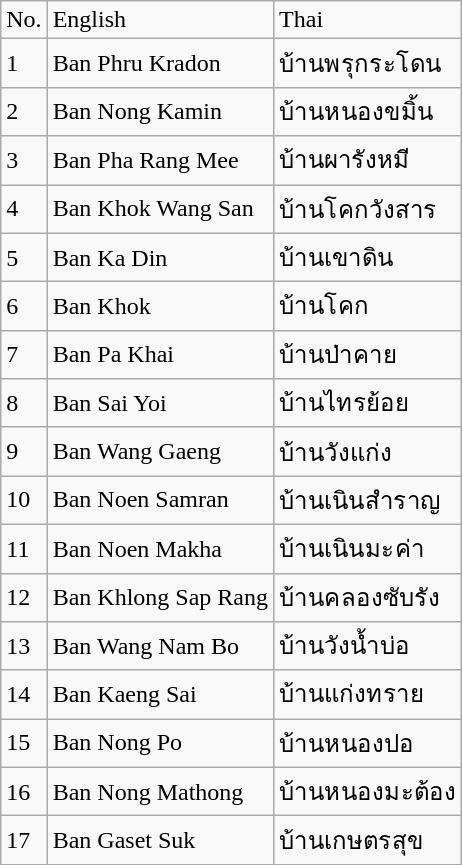<table class="wikitable">
<tr>
<td>No.</td>
<td>English</td>
<td>Thai</td>
</tr>
<tr>
<td>1</td>
<td>Ban Phru Kradon</td>
<td>บ้านพรุกระโดน</td>
</tr>
<tr>
<td>2</td>
<td>Ban Nong Kamin</td>
<td>บ้านหนองขมิ้น</td>
</tr>
<tr>
<td>3</td>
<td>Ban Pha Rang Mee</td>
<td>บ้านผารังหมี</td>
</tr>
<tr>
<td>4</td>
<td>Ban Khok Wang San</td>
<td>บ้านโคกวังสาร</td>
</tr>
<tr>
<td>5</td>
<td>Ban Ka Din</td>
<td>บ้านเขาดิน</td>
</tr>
<tr>
<td>6</td>
<td>Ban Khok</td>
<td>บ้านโคก</td>
</tr>
<tr>
<td>7</td>
<td>Ban Pa Khai</td>
<td>บ้านป่าคาย</td>
</tr>
<tr>
<td>8</td>
<td>Ban Sai Yoi</td>
<td>บ้านไทรย้อย</td>
</tr>
<tr>
<td>9</td>
<td>Ban Wang Gaeng</td>
<td>บ้านวังแก่ง</td>
</tr>
<tr>
<td>10</td>
<td>Ban Noen Samran</td>
<td>บ้านเนินสำราญ</td>
</tr>
<tr>
<td>11</td>
<td>Ban Noen Makha</td>
<td>บ้านเนินมะค่า</td>
</tr>
<tr>
<td>12</td>
<td>Ban Khlong Sap Rang</td>
<td>บ้านคลองซับรัง</td>
</tr>
<tr>
<td>13</td>
<td>Ban Wang Nam Bo</td>
<td>บ้านวังน้ำบ่อ</td>
</tr>
<tr>
<td>14</td>
<td>Ban Kaeng Sai</td>
<td>บ้านแก่งทราย</td>
</tr>
<tr>
<td>15</td>
<td>Ban Nong Po</td>
<td>บ้านหนองปอ</td>
</tr>
<tr>
<td>16</td>
<td>Ban Nong Mathong</td>
<td>บ้านหนองมะต้อง</td>
</tr>
<tr>
<td>17</td>
<td>Ban Gaset Suk</td>
<td>บ้านเกษตรสุข</td>
</tr>
</table>
